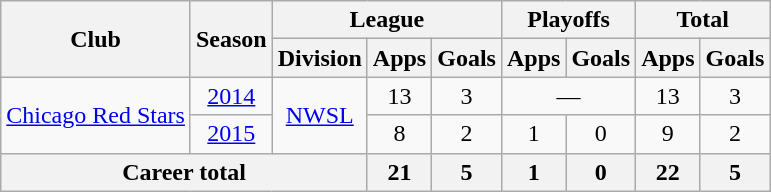<table class="wikitable" style="text-align: center;">
<tr>
<th rowspan="2">Club</th>
<th rowspan="2">Season</th>
<th colspan="3">League</th>
<th colspan="2">Playoffs</th>
<th colspan="2">Total</th>
</tr>
<tr>
<th>Division</th>
<th>Apps</th>
<th>Goals</th>
<th>Apps</th>
<th>Goals</th>
<th>Apps</th>
<th>Goals</th>
</tr>
<tr>
<td rowspan="2"><a href='#'>Chicago Red Stars</a></td>
<td><a href='#'>2014</a></td>
<td rowspan="2"><a href='#'>NWSL</a></td>
<td>13</td>
<td>3</td>
<td colspan="2">—</td>
<td>13</td>
<td>3</td>
</tr>
<tr>
<td><a href='#'>2015</a></td>
<td>8</td>
<td>2</td>
<td>1</td>
<td>0</td>
<td>9</td>
<td>2</td>
</tr>
<tr>
<th colspan="3">Career total</th>
<th>21</th>
<th>5</th>
<th>1</th>
<th>0</th>
<th>22</th>
<th>5</th>
</tr>
</table>
